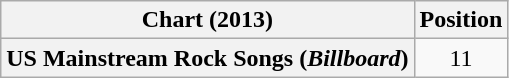<table class="wikitable plainrowheaders" style="text-align:center">
<tr>
<th scope="col">Chart (2013)</th>
<th scope="col">Position</th>
</tr>
<tr>
<th scope="row">US Mainstream Rock Songs (<em>Billboard</em>)</th>
<td>11</td>
</tr>
</table>
